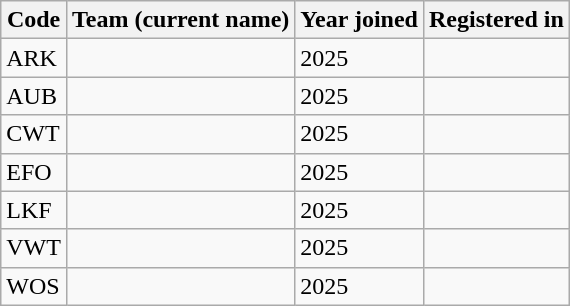<table class="wikitable sortable">
<tr>
<th>Code</th>
<th>Team (current name)</th>
<th>Year joined</th>
<th>Registered in</th>
</tr>
<tr>
<td>ARK</td>
<td></td>
<td>2025</td>
<td></td>
</tr>
<tr>
<td>AUB</td>
<td></td>
<td>2025</td>
<td></td>
</tr>
<tr>
<td>CWT</td>
<td></td>
<td>2025</td>
<td></td>
</tr>
<tr>
<td>EFO</td>
<td></td>
<td>2025</td>
<td></td>
</tr>
<tr>
<td>LKF</td>
<td></td>
<td>2025</td>
<td></td>
</tr>
<tr>
<td>VWT</td>
<td></td>
<td>2025</td>
<td></td>
</tr>
<tr>
<td>WOS</td>
<td></td>
<td>2025</td>
<td></td>
</tr>
</table>
